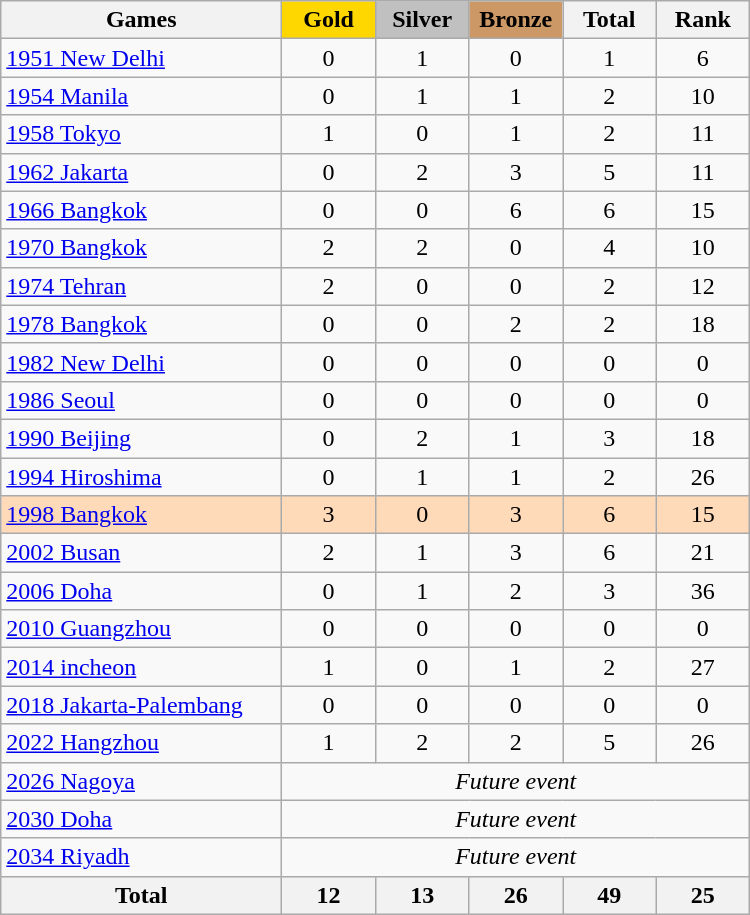<table class="wikitable sortable" style="text-align:center;">
<tr>
<th width=180>Games</th>
<th scope="col" style="background:gold; width:55px;">Gold</th>
<th scope="col" style="background:silver; width:55px;">Silver</th>
<th scope="col" style="background:#cc9966; width:55px;">Bronze</th>
<th width=55>Total</th>
<th width=55>Rank</th>
</tr>
<tr>
<td align=left> <a href='#'>1951 New Delhi</a></td>
<td>0</td>
<td>1</td>
<td>0</td>
<td>1</td>
<td>6</td>
</tr>
<tr class="sortbottom">
<td align=left> <a href='#'>1954 Manila</a></td>
<td>0</td>
<td>1</td>
<td>1</td>
<td>2</td>
<td>10</td>
</tr>
<tr class="sortbottom">
<td align=left> <a href='#'>1958 Tokyo</a></td>
<td>1</td>
<td>0</td>
<td>1</td>
<td>2</td>
<td>11</td>
</tr>
<tr class="sortbottom">
<td align=left> <a href='#'>1962 Jakarta</a></td>
<td>0</td>
<td>2</td>
<td>3</td>
<td>5</td>
<td>11</td>
</tr>
<tr class="sortbottom">
<td align=left> <a href='#'>1966 Bangkok</a></td>
<td>0</td>
<td>0</td>
<td>6</td>
<td>6</td>
<td>15</td>
</tr>
<tr>
<td align=left> <a href='#'>1970 Bangkok</a></td>
<td>2</td>
<td>2</td>
<td>0</td>
<td>4</td>
<td>10</td>
</tr>
<tr class="sortbottom">
<td align=left> <a href='#'>1974 Tehran</a></td>
<td>2</td>
<td>0</td>
<td>0</td>
<td>2</td>
<td>12</td>
</tr>
<tr class="sortbottom">
<td align=left> <a href='#'>1978 Bangkok</a></td>
<td>0</td>
<td>0</td>
<td>2</td>
<td>2</td>
<td>18</td>
</tr>
<tr class="sortbottom">
<td align=left> <a href='#'>1982 New Delhi</a></td>
<td>0</td>
<td>0</td>
<td>0</td>
<td>0</td>
<td>0</td>
</tr>
<tr>
<td align=left> <a href='#'>1986 Seoul</a></td>
<td>0</td>
<td>0</td>
<td>0</td>
<td>0</td>
<td>0</td>
</tr>
<tr>
<td align=left> <a href='#'>1990 Beijing</a></td>
<td>0</td>
<td>2</td>
<td>1</td>
<td>3</td>
<td>18</td>
</tr>
<tr>
<td align=left> <a href='#'>1994 Hiroshima</a></td>
<td>0</td>
<td>1</td>
<td>1</td>
<td>2</td>
<td>26</td>
</tr>
<tr bgcolor=ffdab9>
<td align=left> <a href='#'>1998 Bangkok</a></td>
<td>3</td>
<td>0</td>
<td>3</td>
<td>6</td>
<td>15</td>
</tr>
<tr>
<td align=left> <a href='#'>2002 Busan</a></td>
<td>2</td>
<td>1</td>
<td>3</td>
<td>6</td>
<td>21</td>
</tr>
<tr>
<td align=left> <a href='#'>2006 Doha</a></td>
<td>0</td>
<td>1</td>
<td>2</td>
<td>3</td>
<td>36</td>
</tr>
<tr>
<td align=left> <a href='#'>2010 Guangzhou</a></td>
<td>0</td>
<td>0</td>
<td>0</td>
<td>0</td>
<td>0</td>
</tr>
<tr>
<td align=left> <a href='#'>2014 incheon</a></td>
<td>1</td>
<td>0</td>
<td>1</td>
<td>2</td>
<td>27</td>
</tr>
<tr>
<td align=left> <a href='#'>2018 Jakarta-Palembang</a></td>
<td>0</td>
<td>0</td>
<td>0</td>
<td>0</td>
<td>0</td>
</tr>
<tr>
<td align=left> <a href='#'>2022 Hangzhou</a></td>
<td>1</td>
<td>2</td>
<td>2</td>
<td>5</td>
<td>26</td>
</tr>
<tr>
<td align=left> <a href='#'>2026 Nagoya</a></td>
<td colspan=5><em>Future event</em></td>
</tr>
<tr>
<td align=left> <a href='#'>2030 Doha</a></td>
<td colspan=5><em>Future event</em></td>
</tr>
<tr>
<td align=left> <a href='#'>2034 Riyadh</a></td>
<td colspan=5><em>Future event</em></td>
</tr>
<tr class="sortbottom">
<th>Total</th>
<th>12</th>
<th>13</th>
<th>26</th>
<th>49</th>
<th>25</th>
</tr>
</table>
